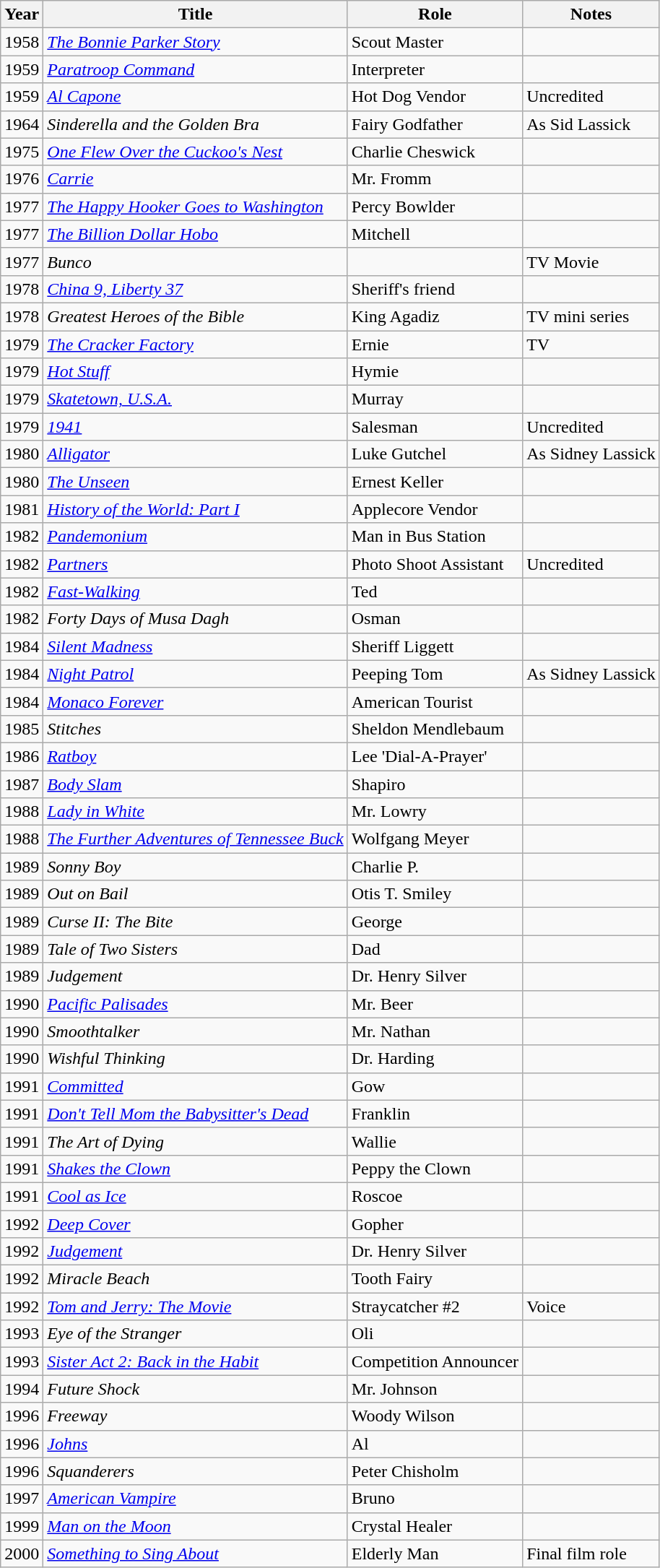<table class="wikitable sortable">
<tr>
<th>Year</th>
<th>Title</th>
<th>Role</th>
<th>Notes</th>
</tr>
<tr>
<td>1958</td>
<td><em><a href='#'>The Bonnie Parker Story</a></em></td>
<td>Scout Master</td>
<td></td>
</tr>
<tr>
<td>1959</td>
<td><em><a href='#'>Paratroop Command</a></em></td>
<td>Interpreter</td>
<td></td>
</tr>
<tr>
<td>1959</td>
<td><em><a href='#'>Al Capone</a></em></td>
<td>Hot Dog Vendor</td>
<td>Uncredited</td>
</tr>
<tr>
<td>1964</td>
<td><em>Sinderella and the Golden Bra</em></td>
<td>Fairy Godfather</td>
<td>As Sid Lassick</td>
</tr>
<tr>
<td>1975</td>
<td><em><a href='#'>One Flew Over the Cuckoo's Nest</a></em></td>
<td>Charlie Cheswick</td>
<td></td>
</tr>
<tr>
<td>1976</td>
<td><em><a href='#'>Carrie</a></em></td>
<td>Mr. Fromm</td>
<td></td>
</tr>
<tr>
<td>1977</td>
<td><em><a href='#'>The Happy Hooker Goes to Washington</a></em></td>
<td>Percy Bowlder</td>
</tr>
<tr>
<td>1977</td>
<td><em><a href='#'>The Billion Dollar Hobo</a></em></td>
<td>Mitchell</td>
<td></td>
</tr>
<tr>
<td>1977</td>
<td><em>Bunco</em></td>
<td></td>
<td>TV Movie</td>
</tr>
<tr>
<td>1978</td>
<td><em><a href='#'>China 9, Liberty 37</a></em></td>
<td>Sheriff's friend</td>
<td></td>
</tr>
<tr>
<td>1978</td>
<td><em>Greatest Heroes of the Bible</em></td>
<td>King Agadiz</td>
<td>TV mini series</td>
</tr>
<tr>
<td>1979</td>
<td><em><a href='#'>The Cracker Factory</a></em></td>
<td>Ernie</td>
<td>TV</td>
</tr>
<tr>
<td>1979</td>
<td><em><a href='#'>Hot Stuff</a></em></td>
<td>Hymie</td>
<td></td>
</tr>
<tr>
<td>1979</td>
<td><em><a href='#'>Skatetown, U.S.A.</a></em></td>
<td>Murray</td>
<td></td>
</tr>
<tr>
<td>1979</td>
<td><em><a href='#'>1941</a></em></td>
<td>Salesman</td>
<td>Uncredited</td>
</tr>
<tr>
<td>1980</td>
<td><em><a href='#'>Alligator</a></em></td>
<td>Luke Gutchel</td>
<td>As Sidney Lassick</td>
</tr>
<tr>
<td>1980</td>
<td><em><a href='#'>The Unseen</a></em></td>
<td>Ernest Keller</td>
<td></td>
</tr>
<tr>
<td>1981</td>
<td><em><a href='#'>History of the World: Part I</a></em></td>
<td>Applecore Vendor</td>
<td></td>
</tr>
<tr>
<td>1982</td>
<td><em><a href='#'>Pandemonium</a></em></td>
<td>Man in Bus Station</td>
<td></td>
</tr>
<tr>
<td>1982</td>
<td><em><a href='#'>Partners</a></em></td>
<td>Photo Shoot Assistant</td>
<td>Uncredited</td>
</tr>
<tr>
<td>1982</td>
<td><em><a href='#'>Fast-Walking</a></em></td>
<td>Ted</td>
<td></td>
</tr>
<tr>
<td>1982</td>
<td><em>Forty Days of Musa Dagh</em></td>
<td>Osman</td>
<td></td>
</tr>
<tr>
<td>1984</td>
<td><em><a href='#'>Silent Madness</a></em></td>
<td>Sheriff Liggett</td>
<td></td>
</tr>
<tr>
<td>1984</td>
<td><em><a href='#'>Night Patrol</a></em></td>
<td>Peeping Tom</td>
<td>As Sidney Lassick</td>
</tr>
<tr>
<td>1984</td>
<td><em><a href='#'>Monaco Forever</a></em></td>
<td>American Tourist</td>
<td></td>
</tr>
<tr>
<td>1985</td>
<td><em>Stitches</em></td>
<td>Sheldon Mendlebaum</td>
<td></td>
</tr>
<tr>
<td>1986</td>
<td><em><a href='#'>Ratboy</a></em></td>
<td>Lee 'Dial-A-Prayer'</td>
<td></td>
</tr>
<tr>
<td>1987</td>
<td><em><a href='#'>Body Slam</a></em></td>
<td>Shapiro</td>
<td></td>
</tr>
<tr>
<td>1988</td>
<td><em><a href='#'>Lady in White</a></em></td>
<td>Mr. Lowry</td>
<td></td>
</tr>
<tr>
<td>1988</td>
<td><em><a href='#'>The Further Adventures of Tennessee Buck</a></em></td>
<td>Wolfgang Meyer</td>
<td></td>
</tr>
<tr>
<td>1989</td>
<td><em>Sonny Boy</em></td>
<td>Charlie P.</td>
<td></td>
</tr>
<tr>
<td>1989</td>
<td><em>Out on Bail</em></td>
<td>Otis T. Smiley</td>
<td></td>
</tr>
<tr>
<td>1989</td>
<td><em>Curse II: The Bite</em></td>
<td>George</td>
<td></td>
</tr>
<tr>
<td>1989</td>
<td><em>Tale of Two Sisters</em></td>
<td>Dad</td>
<td></td>
</tr>
<tr>
<td>1989</td>
<td><em>Judgement</em></td>
<td>Dr. Henry Silver</td>
<td></td>
</tr>
<tr>
<td>1990</td>
<td><em><a href='#'>Pacific Palisades</a></em></td>
<td>Mr. Beer</td>
<td></td>
</tr>
<tr>
<td>1990</td>
<td><em>Smoothtalker</em></td>
<td>Mr. Nathan</td>
<td></td>
</tr>
<tr>
<td>1990</td>
<td><em>Wishful Thinking</em></td>
<td>Dr. Harding</td>
<td></td>
</tr>
<tr>
<td>1991</td>
<td><em><a href='#'>Committed</a></em></td>
<td>Gow</td>
<td></td>
</tr>
<tr>
<td>1991</td>
<td><em><a href='#'>Don't Tell Mom the Babysitter's Dead</a></em></td>
<td>Franklin</td>
<td></td>
</tr>
<tr>
<td>1991</td>
<td><em>The Art of Dying</em></td>
<td>Wallie</td>
<td></td>
</tr>
<tr>
<td>1991</td>
<td><em><a href='#'>Shakes the Clown</a></em></td>
<td>Peppy the Clown</td>
<td></td>
</tr>
<tr>
<td>1991</td>
<td><em><a href='#'>Cool as Ice</a></em></td>
<td>Roscoe</td>
<td></td>
</tr>
<tr>
<td>1992</td>
<td><em><a href='#'>Deep Cover</a></em></td>
<td>Gopher</td>
<td></td>
</tr>
<tr>
<td>1992</td>
<td><em><a href='#'>Judgement</a></em></td>
<td>Dr. Henry Silver</td>
<td></td>
</tr>
<tr>
<td>1992</td>
<td><em>Miracle Beach</em></td>
<td>Tooth Fairy</td>
<td></td>
</tr>
<tr>
<td>1992</td>
<td><em><a href='#'>Tom and Jerry: The Movie</a></em></td>
<td>Straycatcher #2</td>
<td>Voice</td>
</tr>
<tr>
<td>1993</td>
<td><em>Eye of the Stranger</em></td>
<td>Oli</td>
<td></td>
</tr>
<tr>
<td>1993</td>
<td><em><a href='#'>Sister Act 2: Back in the Habit</a></em></td>
<td>Competition Announcer</td>
<td></td>
</tr>
<tr>
<td>1994</td>
<td><em>Future Shock</em></td>
<td>Mr. Johnson</td>
<td></td>
</tr>
<tr>
<td>1996</td>
<td><em>Freeway</em></td>
<td>Woody Wilson</td>
<td></td>
</tr>
<tr>
<td>1996</td>
<td><em><a href='#'>Johns</a></em></td>
<td>Al</td>
<td></td>
</tr>
<tr>
<td>1996</td>
<td><em>Squanderers</em></td>
<td>Peter Chisholm</td>
<td></td>
</tr>
<tr>
<td>1997</td>
<td><em><a href='#'>American Vampire</a></em></td>
<td>Bruno</td>
<td></td>
</tr>
<tr>
<td>1999</td>
<td><em><a href='#'>Man on the Moon</a></em></td>
<td>Crystal Healer</td>
<td></td>
</tr>
<tr>
<td>2000</td>
<td><em><a href='#'>Something to Sing About</a></em></td>
<td>Elderly Man</td>
<td>Final film role</td>
</tr>
</table>
